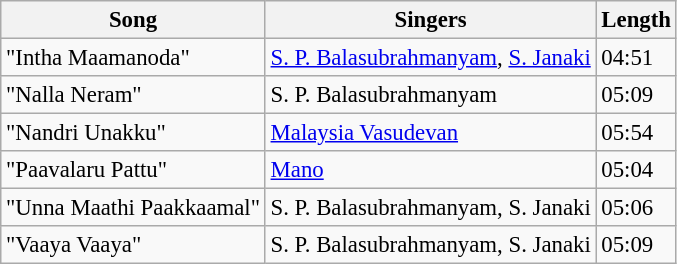<table class="wikitable" style="font-size:95%;">
<tr>
<th>Song</th>
<th>Singers</th>
<th>Length</th>
</tr>
<tr>
<td>"Intha Maamanoda"</td>
<td><a href='#'>S. P. Balasubrahmanyam</a>, <a href='#'>S. Janaki</a></td>
<td>04:51</td>
</tr>
<tr>
<td>"Nalla Neram"</td>
<td>S. P. Balasubrahmanyam</td>
<td>05:09</td>
</tr>
<tr>
<td>"Nandri Unakku"</td>
<td><a href='#'>Malaysia Vasudevan</a></td>
<td>05:54</td>
</tr>
<tr>
<td>"Paavalaru Pattu"</td>
<td><a href='#'>Mano</a></td>
<td>05:04</td>
</tr>
<tr>
<td>"Unna Maathi Paakkaamal"</td>
<td>S. P. Balasubrahmanyam, S. Janaki</td>
<td>05:06</td>
</tr>
<tr>
<td>"Vaaya Vaaya"</td>
<td>S. P. Balasubrahmanyam, S. Janaki</td>
<td>05:09</td>
</tr>
</table>
